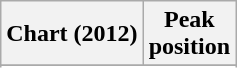<table class="wikitable sortable">
<tr>
<th scope="col">Chart (2012)</th>
<th scope="col">Peak<br>position</th>
</tr>
<tr>
</tr>
<tr>
</tr>
</table>
